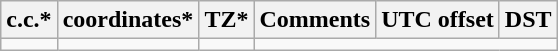<table class="wikitable sortable">
<tr>
<th>c.c.*</th>
<th>coordinates*</th>
<th>TZ*</th>
<th>Comments</th>
<th>UTC offset</th>
<th>DST</th>
</tr>
<tr --->
<td></td>
<td></td>
<td></td>
</tr>
</table>
